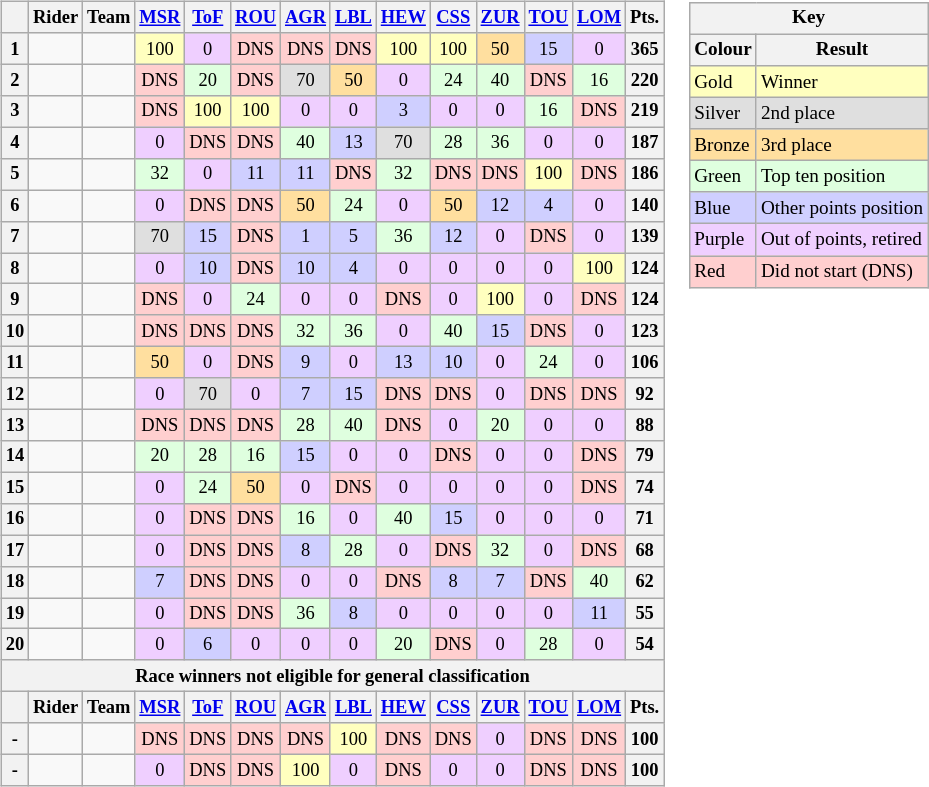<table>
<tr>
<td style="vertical-align:top; text-align:center"><br><table class="wikitable" style="font-size:77%; text-align:center">
<tr>
<th></th>
<th>Rider</th>
<th>Team</th>
<th><a href='#'>MSR</a></th>
<th><a href='#'>ToF</a></th>
<th><a href='#'>ROU</a></th>
<th><a href='#'>AGR</a></th>
<th><a href='#'>LBL</a></th>
<th><a href='#'>HEW</a></th>
<th><a href='#'>CSS</a></th>
<th><a href='#'>ZUR</a></th>
<th><a href='#'>TOU</a></th>
<th><a href='#'>LOM</a></th>
<th>Pts.</th>
</tr>
<tr>
<th>1</th>
<td style="text-align:left;"> </td>
<td style="text-align:left;"></td>
<td style="background:#FFFFBF;">100</td>
<td style="background:#EFCFFF;">0</td>
<td style="background:#FFCFCF;">DNS</td>
<td style="background:#FFCFCF;">DNS</td>
<td style="background:#FFCFCF;">DNS</td>
<td style="background:#FFFFBF;">100</td>
<td style="background:#FFFFBF;">100</td>
<td style="background:#ffdf9f;">50</td>
<td style="background:#CFCFFF;">15</td>
<td style="background:#EFCFFF;">0</td>
<th>365</th>
</tr>
<tr>
<th>2</th>
<td style="text-align:left;"></td>
<td style="text-align:left;"></td>
<td style="background:#FFCFCF;">DNS</td>
<td style="background:#dfffdf;">20</td>
<td style="background:#FFCFCF;">DNS</td>
<td style="background:#dfdfdf;">70</td>
<td style="background:#ffdf9f;">50</td>
<td style="background:#EFCFFF;">0</td>
<td style="background:#dfffdf;">24</td>
<td style="background:#dfffdf;">40</td>
<td style="background:#FFCFCF;">DNS</td>
<td style="background:#dfffdf;">16</td>
<th>220</th>
</tr>
<tr>
<th>3</th>
<td style="text-align:left;"></td>
<td style="text-align:left;"></td>
<td style="background:#FFCFCF;">DNS</td>
<td style="background:#FFFFBF;">100</td>
<td style="background:#FFFFBF;">100</td>
<td style="background:#EFCFFF;">0</td>
<td style="background:#EFCFFF;">0</td>
<td style="background:#CFCFFF;">3</td>
<td style="background:#EFCFFF;">0</td>
<td style="background:#EFCFFF;">0</td>
<td style="background:#dfffdf;">16</td>
<td style="background:#FFCFCF;">DNS</td>
<th>219</th>
</tr>
<tr>
<th>4</th>
<td style="text-align:left;"></td>
<td style="text-align:left;"></td>
<td style="background:#EFCFFF;">0</td>
<td style="background:#FFCFCF;">DNS</td>
<td style="background:#FFCFCF;">DNS</td>
<td style="background:#dfffdf;">40</td>
<td style="background:#CFCFFF;">13</td>
<td style="background:#dfdfdf;">70</td>
<td style="background:#dfffdf;">28</td>
<td style="background:#dfffdf;">36</td>
<td style="background:#EFCFFF;">0</td>
<td style="background:#EFCFFF;">0</td>
<th>187</th>
</tr>
<tr>
<th>5</th>
<td style="text-align:left;"></td>
<td style="text-align:left;"></td>
<td style="background:#dfffdf;">32</td>
<td style="background:#EFCFFF;">0</td>
<td style="background:#CFCFFF;">11</td>
<td style="background:#CFCFFF;">11</td>
<td style="background:#FFCFCF;">DNS</td>
<td style="background:#dfffdf;">32</td>
<td style="background:#FFCFCF;">DNS</td>
<td style="background:#FFCFCF;">DNS</td>
<td style="background:#FFFFBF;">100</td>
<td style="background:#FFCFCF;">DNS</td>
<th>186</th>
</tr>
<tr>
<th>6</th>
<td style="text-align:left;"></td>
<td style="text-align:left;"></td>
<td style="background:#EFCFFF;">0</td>
<td style="background:#FFCFCF;">DNS</td>
<td style="background:#FFCFCF;">DNS</td>
<td style="background:#ffdf9f;">50</td>
<td style="background:#dfffdf;">24</td>
<td style="background:#EFCFFF;">0</td>
<td style="background:#ffdf9f;">50</td>
<td style="background:#CFCFFF;">12</td>
<td style="background:#CFCFFF;">4</td>
<td style="background:#EFCFFF;">0</td>
<th>140</th>
</tr>
<tr>
<th>7</th>
<td style="text-align:left;"></td>
<td style="text-align:left;"></td>
<td style="background:#dfdfdf;">70</td>
<td style="background:#CFCFFF;">15</td>
<td style="background:#FFCFCF;">DNS</td>
<td style="background:#CFCFFF;">1</td>
<td style="background:#CFCFFF;">5</td>
<td style="background:#dfffdf;">36</td>
<td style="background:#CFCFFF;">12</td>
<td style="background:#EFCFFF;">0</td>
<td style="background:#FFCFCF;">DNS</td>
<td style="background:#EFCFFF;">0</td>
<th>139</th>
</tr>
<tr>
<th>8</th>
<td style="text-align:left;"></td>
<td style="text-align:left;"></td>
<td style="background:#EFCFFF;">0</td>
<td style="background:#CFCFFF;">10</td>
<td style="background:#FFCFCF;">DNS</td>
<td style="background:#CFCFFF;">10</td>
<td style="background:#CFCFFF;">4</td>
<td style="background:#EFCFFF;">0</td>
<td style="background:#EFCFFF;">0</td>
<td style="background:#EFCFFF;">0</td>
<td style="background:#EFCFFF;">0</td>
<td style="background:#FFFFBF;">100</td>
<th>124</th>
</tr>
<tr>
<th>9</th>
<td style="text-align:left;"></td>
<td style="text-align:left;"></td>
<td style="background:#FFCFCF;">DNS</td>
<td style="background:#EFCFFF;">0</td>
<td style="background:#dfffdf;">24</td>
<td style="background:#EFCFFF;">0</td>
<td style="background:#EFCFFF;">0</td>
<td style="background:#FFCFCF;">DNS</td>
<td style="background:#EFCFFF;">0</td>
<td style="background:#FFFFBF;">100</td>
<td style="background:#EFCFFF;">0</td>
<td style="background:#FFCFCF;">DNS</td>
<th>124</th>
</tr>
<tr>
<th>10</th>
<td style="text-align:left;"></td>
<td style="text-align:left;"></td>
<td style="background:#FFCFCF;">DNS</td>
<td style="background:#FFCFCF;">DNS</td>
<td style="background:#FFCFCF;">DNS</td>
<td style="background:#dfffdf;">32</td>
<td style="background:#dfffdf;">36</td>
<td style="background:#EFCFFF;">0</td>
<td style="background:#dfffdf;">40</td>
<td style="background:#CFCFFF;">15</td>
<td style="background:#FFCFCF;">DNS</td>
<td style="background:#EFCFFF;">0</td>
<th>123</th>
</tr>
<tr>
<th>11</th>
<td style="text-align:left;"></td>
<td style="text-align:left;"></td>
<td style="background:#ffdf9f;">50</td>
<td style="background:#EFCFFF;">0</td>
<td style="background:#FFCFCF;">DNS</td>
<td style="background:#CFCFFF;">9</td>
<td style="background:#EFCFFF;">0</td>
<td style="background:#CFCFFF;">13</td>
<td style="background:#CFCFFF;">10</td>
<td style="background:#EFCFFF;">0</td>
<td style="background:#dfffdf;">24</td>
<td style="background:#EFCFFF;">0</td>
<th>106</th>
</tr>
<tr>
<th>12</th>
<td style="text-align:left;"></td>
<td style="text-align:left;"></td>
<td style="background:#EFCFFF;">0</td>
<td style="background:#dfdfdf;">70</td>
<td style="background:#EFCFFF;">0</td>
<td style="background:#CFCFFF;">7</td>
<td style="background:#CFCFFF;">15</td>
<td style="background:#FFCFCF;">DNS</td>
<td style="background:#FFCFCF;">DNS</td>
<td style="background:#EFCFFF;">0</td>
<td style="background:#FFCFCF;">DNS</td>
<td style="background:#FFCFCF;">DNS</td>
<th>92</th>
</tr>
<tr>
<th>13</th>
<td style="text-align:left;"></td>
<td style="text-align:left;"></td>
<td style="background:#FFCFCF;">DNS</td>
<td style="background:#FFCFCF;">DNS</td>
<td style="background:#FFCFCF;">DNS</td>
<td style="background:#dfffdf;">28</td>
<td style="background:#dfffdf;">40</td>
<td style="background:#FFCFCF;">DNS</td>
<td style="background:#EFCFFF;">0</td>
<td style="background:#dfffdf;">20</td>
<td style="background:#EFCFFF;">0</td>
<td style="background:#EFCFFF;">0</td>
<th>88</th>
</tr>
<tr>
<th>14</th>
<td style="text-align:left;"></td>
<td style="text-align:left;"></td>
<td style="background:#dfffdf;">20</td>
<td style="background:#dfffdf;">28</td>
<td style="background:#dfffdf;">16</td>
<td style="background:#CFCFFF;">15</td>
<td style="background:#EFCFFF;">0</td>
<td style="background:#EFCFFF;">0</td>
<td style="background:#FFCFCF;">DNS</td>
<td style="background:#EFCFFF;">0</td>
<td style="background:#EFCFFF;">0</td>
<td style="background:#FFCFCF;">DNS</td>
<th>79</th>
</tr>
<tr>
<th>15</th>
<td style="text-align:left;"></td>
<td style="text-align:left;"></td>
<td style="background:#EFCFFF;">0</td>
<td style="background:#dfffdf;">24</td>
<td style="background:#ffdf9f;">50</td>
<td style="background:#EFCFFF;">0</td>
<td style="background:#FFCFCF;">DNS</td>
<td style="background:#EFCFFF;">0</td>
<td style="background:#EFCFFF;">0</td>
<td style="background:#EFCFFF;">0</td>
<td style="background:#EFCFFF;">0</td>
<td style="background:#FFCFCF;">DNS</td>
<th>74</th>
</tr>
<tr>
<th>16</th>
<td style="text-align:left;"></td>
<td style="text-align:left;"></td>
<td style="background:#EFCFFF;">0</td>
<td style="background:#FFCFCF;">DNS</td>
<td style="background:#FFCFCF;">DNS</td>
<td style="background:#dfffdf;">16</td>
<td style="background:#EFCFFF;">0</td>
<td style="background:#dfffdf;">40</td>
<td style="background:#CFCFFF;">15</td>
<td style="background:#EFCFFF;">0</td>
<td style="background:#EFCFFF;">0</td>
<td style="background:#EFCFFF;">0</td>
<th>71</th>
</tr>
<tr>
<th>17</th>
<td style="text-align:left;"></td>
<td style="text-align:left;"></td>
<td style="background:#EFCFFF;">0</td>
<td style="background:#FFCFCF;">DNS</td>
<td style="background:#FFCFCF;">DNS</td>
<td style="background:#CFCFFF;">8</td>
<td style="background:#dfffdf;">28</td>
<td style="background:#EFCFFF;">0</td>
<td style="background:#FFCFCF;">DNS</td>
<td style="background:#dfffdf;">32</td>
<td style="background:#EFCFFF;">0</td>
<td style="background:#FFCFCF;">DNS</td>
<th>68</th>
</tr>
<tr>
<th>18</th>
<td style="text-align:left;"></td>
<td style="text-align:left;"></td>
<td style="background:#CFCFFF;">7</td>
<td style="background:#FFCFCF;">DNS</td>
<td style="background:#FFCFCF;">DNS</td>
<td style="background:#EFCFFF;">0</td>
<td style="background:#EFCFFF;">0</td>
<td style="background:#FFCFCF;">DNS</td>
<td style="background:#CFCFFF;">8</td>
<td style="background:#CFCFFF;">7</td>
<td style="background:#FFCFCF;">DNS</td>
<td style="background:#dfffdf;">40</td>
<th>62</th>
</tr>
<tr>
<th>19</th>
<td style="text-align:left;"></td>
<td style="text-align:left;"></td>
<td style="background:#EFCFFF;">0</td>
<td style="background:#FFCFCF;">DNS</td>
<td style="background:#FFCFCF;">DNS</td>
<td style="background:#dfffdf;">36</td>
<td style="background:#CFCFFF;">8</td>
<td style="background:#EFCFFF;">0</td>
<td style="background:#EFCFFF;">0</td>
<td style="background:#EFCFFF;">0</td>
<td style="background:#EFCFFF;">0</td>
<td style="background:#CFCFFF;">11</td>
<th>55</th>
</tr>
<tr>
<th>20</th>
<td style="text-align:left;"></td>
<td style="text-align:left;"></td>
<td style="background:#EFCFFF;">0</td>
<td style="background:#CFCFFF;">6</td>
<td style="background:#EFCFFF;">0</td>
<td style="background:#EFCFFF;">0</td>
<td style="background:#EFCFFF;">0</td>
<td style="background:#dfffdf;">20</td>
<td style="background:#FFCFCF;">DNS</td>
<td style="background:#EFCFFF;">0</td>
<td style="background:#dfffdf;">28</td>
<td style="background:#EFCFFF;">0</td>
<th>54</th>
</tr>
<tr>
<th colspan="14">Race winners not eligible for general classification</th>
</tr>
<tr>
<th></th>
<th>Rider</th>
<th>Team</th>
<th><a href='#'>MSR</a></th>
<th><a href='#'>ToF</a></th>
<th><a href='#'>ROU</a></th>
<th><a href='#'>AGR</a></th>
<th><a href='#'>LBL</a></th>
<th><a href='#'>HEW</a></th>
<th><a href='#'>CSS</a></th>
<th><a href='#'>ZUR</a></th>
<th><a href='#'>TOU</a></th>
<th><a href='#'>LOM</a></th>
<th>Pts.</th>
</tr>
<tr>
<th>-</th>
<td style="text-align:left;"></td>
<td style="text-align:left;"></td>
<td style="background:#FFCFCF;">DNS</td>
<td style="background:#FFCFCF;">DNS</td>
<td style="background:#FFCFCF;">DNS</td>
<td style="background:#FFCFCF;">DNS</td>
<td style="background:#FFFFBF;">100</td>
<td style="background:#FFCFCF;">DNS</td>
<td style="background:#FFCFCF;">DNS</td>
<td style="background:#EFCFFF;">0</td>
<td style="background:#FFCFCF;">DNS</td>
<td style="background:#FFCFCF;">DNS</td>
<th>100</th>
</tr>
<tr>
<th>-</th>
<td style="text-align:left;"></td>
<td style="text-align:left;"></td>
<td style="background:#EFCFFF;">0</td>
<td style="background:#FFCFCF;">DNS</td>
<td style="background:#FFCFCF;">DNS</td>
<td style="background:#FFFFBF;">100</td>
<td style="background:#EFCFFF;">0</td>
<td style="background:#FFCFCF;">DNS</td>
<td style="background:#EFCFFF;">0</td>
<td style="background:#EFCFFF;">0</td>
<td style="background:#FFCFCF;">DNS</td>
<td style="background:#FFCFCF;">DNS</td>
<th>100</th>
</tr>
</table>
</td>
<td style="vertical-align:top"><br><table style="margin-right:0; font-size:80%" class="wikitable">
<tr>
<th colspan=2>Key</th>
</tr>
<tr>
<th>Colour</th>
<th>Result</th>
</tr>
<tr style="background-color:#FFFFBF">
<td>Gold</td>
<td>Winner</td>
</tr>
<tr style="background-color:#DFDFDF">
<td>Silver</td>
<td>2nd place</td>
</tr>
<tr style="background-color:#FFDF9F">
<td>Bronze</td>
<td>3rd place</td>
</tr>
<tr style="background-color:#DFFFDF">
<td>Green</td>
<td>Top ten position</td>
</tr>
<tr style="background-color:#CFCFFF">
<td>Blue</td>
<td>Other points position</td>
</tr>
<tr style="background-color:#EFCFFF">
<td>Purple</td>
<td>Out of points, retired</td>
</tr>
<tr style="background-color:#FFCFCF">
<td>Red</td>
<td>Did not start (DNS)</td>
</tr>
</table>
</td>
</tr>
</table>
